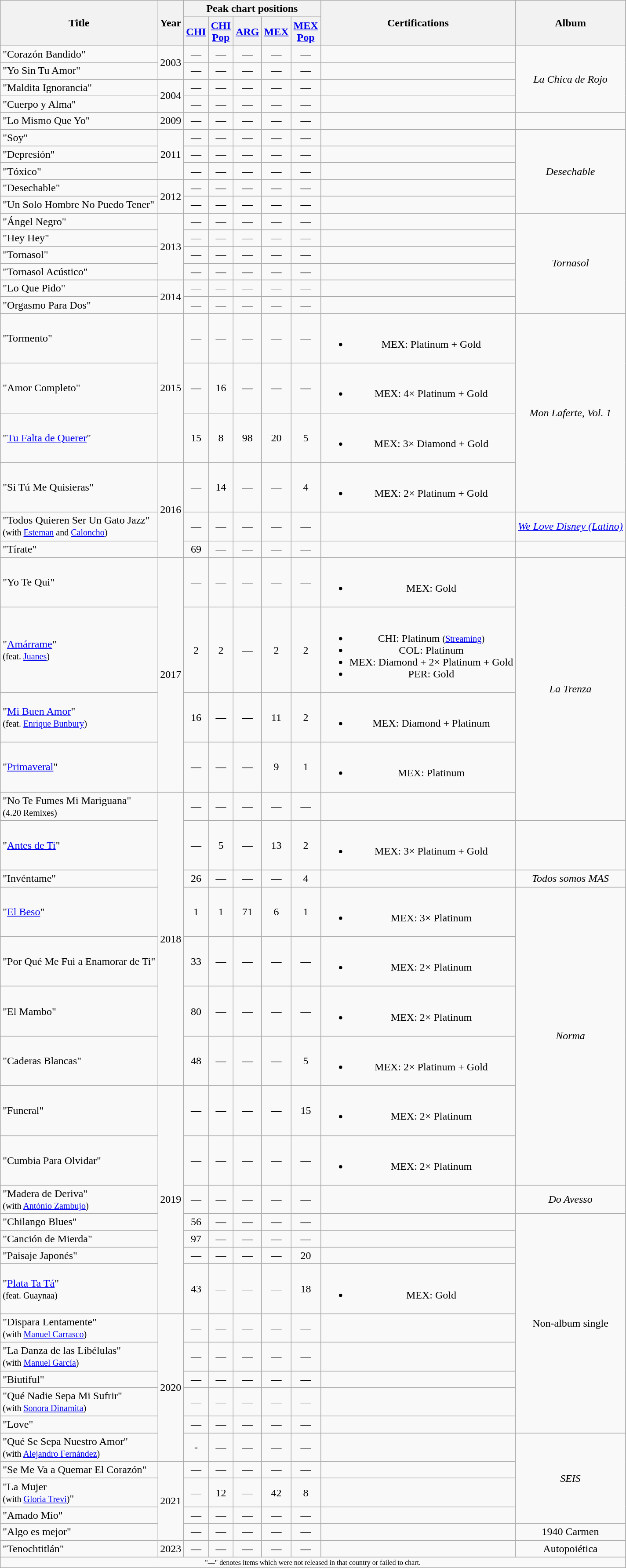<table class="wikitable plainrowheaders" style="text-align:center;">
<tr>
<th rowspan="2" scope="col">Title</th>
<th rowspan="2" scope="col">Year</th>
<th colspan="5">Peak chart positions</th>
<th scope="col" rowspan="2">Certifications</th>
<th rowspan="2" scope="col">Album</th>
</tr>
<tr>
<th width="25"><a href='#'>CHI</a><br></th>
<th width="25"><a href='#'>CHI Pop</a><br></th>
<th width="25"><a href='#'>ARG</a><br></th>
<th width="25"><a href='#'>MEX</a><br></th>
<th width="25"><a href='#'>MEX Pop</a><br></th>
</tr>
<tr>
<td align="left">"Corazón Bandido"</td>
<td align="center" rowspan="2">2003</td>
<td align="center">—</td>
<td align="center">—</td>
<td align="center">—</td>
<td align="center">—</td>
<td align="center">—</td>
<td align="center"></td>
<td rowspan="4"><em>La Chica de Rojo</em></td>
</tr>
<tr>
<td align="left">"Yo Sin Tu Amor"</td>
<td align="center">—</td>
<td align="center">—</td>
<td align="center">—</td>
<td align="center">—</td>
<td align="center">—</td>
<td align="center"></td>
</tr>
<tr>
<td align="left">"Maldita Ignorancia"</td>
<td align="center" rowspan="2">2004</td>
<td align="center">—</td>
<td align="center">—</td>
<td align="center">—</td>
<td align="center">—</td>
<td align="center">—</td>
<td align="center"></td>
</tr>
<tr>
<td align="left">"Cuerpo y Alma"</td>
<td align="center">—</td>
<td align="center">—</td>
<td align="center">—</td>
<td align="center">—</td>
<td align="center">—</td>
<td align="center"></td>
</tr>
<tr>
<td align="left">"Lo Mismo Que Yo"</td>
<td align="center">2009</td>
<td align="center">—</td>
<td align="center">—</td>
<td align="center">—</td>
<td align="center">—</td>
<td align="center">—</td>
<td align="center"></td>
<td></td>
</tr>
<tr>
<td align="left">"Soy"</td>
<td align="center" rowspan="3">2011</td>
<td align="center">—</td>
<td align="center">—</td>
<td align="center">—</td>
<td align="center">—</td>
<td align="center">—</td>
<td align="center"></td>
<td rowspan="5"><em>Desechable</em></td>
</tr>
<tr>
<td align="left">"Depresión"</td>
<td align="center">—</td>
<td align="center">—</td>
<td align="center">—</td>
<td align="center">—</td>
<td align="center">—</td>
<td align="center"></td>
</tr>
<tr>
<td align="left">"Tóxico"</td>
<td align="center">—</td>
<td align="center">—</td>
<td align="center">—</td>
<td align="center">—</td>
<td align="center">—</td>
<td align="center"></td>
</tr>
<tr>
<td align="left">"Desechable"</td>
<td align="center" rowspan="2">2012</td>
<td align="center">—</td>
<td align="center">—</td>
<td align="center">—</td>
<td align="center">—</td>
<td align="center">—</td>
<td align="center"></td>
</tr>
<tr>
<td align="left">"Un Solo Hombre No Puedo Tener"</td>
<td align="center">—</td>
<td align="center">—</td>
<td align="center">—</td>
<td align="center">—</td>
<td align="center">—</td>
<td align="center"></td>
</tr>
<tr>
<td align="left">"Ángel Negro"</td>
<td rowspan="4" align="center">2013</td>
<td align="center">—</td>
<td align="center">—</td>
<td align="center">—</td>
<td align="center">—</td>
<td align="center">—</td>
<td align="center"></td>
<td rowspan="6"><em>Tornasol</em></td>
</tr>
<tr>
<td align="left">"Hey Hey"</td>
<td align="center">—</td>
<td align="center">—</td>
<td align="center">—</td>
<td align="center">—</td>
<td align="center">—</td>
<td align="center"></td>
</tr>
<tr>
<td align="left">"Tornasol"</td>
<td align="center">—</td>
<td align="center">—</td>
<td align="center">—</td>
<td align="center">—</td>
<td align="center">—</td>
<td align="center"></td>
</tr>
<tr>
<td align="left">"Tornasol Acústico"</td>
<td align="center">—</td>
<td align="center">—</td>
<td align="center">—</td>
<td align="center">—</td>
<td align="center">—</td>
<td></td>
</tr>
<tr>
<td align="left">"Lo Que Pido"</td>
<td align="center" rowspan="2">2014</td>
<td align="center">—</td>
<td align="center">—</td>
<td align="center">—</td>
<td align="center">—</td>
<td align="center">—</td>
<td align="center"></td>
</tr>
<tr>
<td align="left">"Orgasmo Para Dos"</td>
<td align="center">—</td>
<td align="center">—</td>
<td align="center">—</td>
<td align="center">—</td>
<td align="center">—</td>
<td align="center"></td>
</tr>
<tr>
<td align="left">"Tormento"</td>
<td align="center" rowspan="3">2015</td>
<td align="center">—</td>
<td align="center">—</td>
<td align="center">—</td>
<td align="center">—</td>
<td align="center">—</td>
<td align="center"><br><ul><li>MEX: Platinum + Gold</li></ul></td>
<td rowspan="4"><em>Mon Laferte, Vol. 1</em></td>
</tr>
<tr>
<td align="left">"Amor Completo"</td>
<td align="center">—<br></td>
<td align="center">16</td>
<td align="center">—</td>
<td align="center">—</td>
<td align="center">—</td>
<td align="center"><br><ul><li>MEX: 4× Platinum + Gold</li></ul></td>
</tr>
<tr>
<td align="left">"<a href='#'>Tu Falta de Querer</a>"</td>
<td align="center">15</td>
<td align="center">8</td>
<td align="center">98</td>
<td align="center">20</td>
<td align="center">5</td>
<td align="center"><br><ul><li>MEX: 3× Diamond + Gold</li></ul></td>
</tr>
<tr>
<td align="left">"Si Tú Me Quisieras"</td>
<td rowspan="3" align="center">2016</td>
<td align="center">—<br></td>
<td align="center">14</td>
<td align="center">—</td>
<td align="center">—</td>
<td align="center">4</td>
<td align="center"><br><ul><li>MEX: 2× Platinum + Gold</li></ul></td>
</tr>
<tr>
<td align="left">"Todos Quieren Ser Un Gato Jazz"<br><small>(with <a href='#'>Esteman</a> and <a href='#'>Caloncho</a>)</small></td>
<td align="center">—</td>
<td align="center">—</td>
<td align="center">—</td>
<td align="center">—</td>
<td align="center">—</td>
<td></td>
<td><em><a href='#'>We Love Disney (Latino)</a></em></td>
</tr>
<tr>
<td align="left">"Tírate"</td>
<td align="center">69</td>
<td align="center">—</td>
<td align="center">—</td>
<td align="center">—</td>
<td align="center">—</td>
<td align="center"></td>
<td></td>
</tr>
<tr>
<td align="left">"Yo Te Qui"</td>
<td rowspan="4">2017</td>
<td align="center">—</td>
<td align="center">—</td>
<td align="center">—</td>
<td align="center">—</td>
<td align="center">—</td>
<td align="center"><br><ul><li>MEX: Gold</li></ul></td>
<td rowspan="5"><em>La Trenza</em></td>
</tr>
<tr>
<td align="left">"<a href='#'>Amárrame</a>"<br><small>(feat. <a href='#'>Juanes</a>)</small></td>
<td align="center">2</td>
<td align="center">2</td>
<td align="center">—</td>
<td align="center">2</td>
<td align="center">2</td>
<td align="center"><br><ul><li>CHI: Platinum <small>(<a href='#'>Streaming</a>)</small></li><li>COL: Platinum</li><li>MEX: Diamond + 2× Platinum + Gold</li><li>PER: Gold</li></ul></td>
</tr>
<tr>
<td align="left">"<a href='#'>Mi Buen Amor</a>"<br><small>(feat. <a href='#'>Enrique Bunbury</a>)</small></td>
<td align="center">16</td>
<td align="center">—</td>
<td align="center">—</td>
<td align="center">11</td>
<td align="center">2</td>
<td align="center"><br><ul><li>MEX: Diamond + Platinum</li></ul></td>
</tr>
<tr>
<td align="left">"<a href='#'>Primaveral</a>"</td>
<td align="center">—</td>
<td align="center">—</td>
<td align="center">—</td>
<td align="center">9</td>
<td align="center">1</td>
<td align="center"><br><ul><li>MEX: Platinum</li></ul></td>
</tr>
<tr>
<td align="left">"No Te Fumes Mi Mariguana"<br><small>(4.20 Remixes)</small></td>
<td rowspan="7">2018</td>
<td align="center">—</td>
<td align="center">—</td>
<td align="center">—</td>
<td align="center">—</td>
<td align="center">—</td>
<td></td>
</tr>
<tr>
<td align="left">"<a href='#'>Antes de Ti</a>"</td>
<td align="center">—<br></td>
<td align="center">5</td>
<td align="center">—</td>
<td align="center">13</td>
<td align="center">2</td>
<td align="center"><br><ul><li>MEX: 3× Platinum + Gold</li></ul></td>
<td></td>
</tr>
<tr>
<td align="left">"Invéntame"</td>
<td align="center">26</td>
<td align="center">—</td>
<td align="center">—</td>
<td align="center">—</td>
<td align="center">4</td>
<td align="center"></td>
<td align="center"><em>Todos somos MAS</em></td>
</tr>
<tr>
<td align="left">"<a href='#'>El Beso</a>"</td>
<td align="center">1</td>
<td align="center">1</td>
<td align="center">71</td>
<td align="center">6</td>
<td align="center">1</td>
<td align="center"><br><ul><li>MEX: 3× Platinum</li></ul></td>
<td rowspan="6"><em>Norma</em></td>
</tr>
<tr>
<td align="left">"Por Qué Me Fui a Enamorar de Ti"</td>
<td align="center">33<br></td>
<td align="center">—</td>
<td align="center">—</td>
<td align="center">—</td>
<td align="center">—</td>
<td align="center"><br><ul><li>MEX: 2× Platinum</li></ul></td>
</tr>
<tr>
<td align="left">"El Mambo"</td>
<td align="center">80</td>
<td align="center">—</td>
<td align="center">—</td>
<td align="center">—</td>
<td align="center">—</td>
<td align="center"><br><ul><li>MEX: 2× Platinum</li></ul></td>
</tr>
<tr>
<td align="left">"Caderas Blancas"</td>
<td align="center">48<br></td>
<td align="center">—</td>
<td align="center">—</td>
<td align="center">—</td>
<td align="center">5</td>
<td align="center"><br><ul><li>MEX: 2× Platinum + Gold</li></ul></td>
</tr>
<tr>
<td align="left">"Funeral"</td>
<td rowspan="7" align="center">2019</td>
<td align="center">—</td>
<td align="center">—</td>
<td align="center">—</td>
<td align="center">—</td>
<td align="center">15</td>
<td align="center"><br><ul><li>MEX: 2× Platinum</li></ul></td>
</tr>
<tr>
<td align="left">"Cumbia Para Olvidar"</td>
<td align="center">—</td>
<td align="center">—</td>
<td align="center">—</td>
<td align="center">—</td>
<td align="center">—</td>
<td align="center"><br><ul><li>MEX: 2× Platinum</li></ul></td>
</tr>
<tr>
<td align="left">"Madera de Deriva" <br><small>(with <a href='#'>António Zambujo</a>)</small></td>
<td align="center">—</td>
<td align="center">—</td>
<td align="center">—</td>
<td align="center">—</td>
<td align="center">—</td>
<td></td>
<td><em>Do Avesso</em></td>
</tr>
<tr>
<td align="left">"Chilango Blues"</td>
<td align="center">56</td>
<td align="center">—</td>
<td align="center">—</td>
<td align="center">—</td>
<td align="center">—</td>
<td align="center"></td>
<td rowspan="9">Non-album single</td>
</tr>
<tr>
<td align="left">"Canción de Mierda"</td>
<td align="center">97</td>
<td align="center">—</td>
<td align="center">—</td>
<td align="center">—</td>
<td align="center">—</td>
<td align="center"></td>
</tr>
<tr>
<td align="left">"Paisaje Japonés"</td>
<td align="center">—</td>
<td align="center">—</td>
<td align="center">—</td>
<td align="center">—</td>
<td align="center">20</td>
<td align="center"></td>
</tr>
<tr>
<td align="left">"<a href='#'>Plata Ta Tá</a>"<br><small>(feat. Guaynaa)</small></td>
<td align="center">43<br></td>
<td align="center">—</td>
<td align="center">—</td>
<td align="center">—</td>
<td align="center">18</td>
<td align="center"><br><ul><li>MEX: Gold</li></ul></td>
</tr>
<tr>
<td align="left">"Dispara Lentamente"<br><small>(with <a href='#'>Manuel Carrasco</a>)</small></td>
<td rowspan="6" align="center">2020</td>
<td align="center">—</td>
<td align="center">—</td>
<td align="center">—</td>
<td align="center">—</td>
<td align="center">—</td>
<td align="center"></td>
</tr>
<tr>
<td align="left">"La Danza de las Líbélulas"<br><small>(with <a href='#'>Manuel García</a>)</small></td>
<td align="center">—</td>
<td align="center">—</td>
<td align="center">—</td>
<td align="center">—</td>
<td align="center">—</td>
<td align="center"></td>
</tr>
<tr>
<td align="left">"Biutiful"</td>
<td align="center">—</td>
<td align="center">—</td>
<td align="center">—</td>
<td align="center">—</td>
<td align="center">—</td>
<td align="center"></td>
</tr>
<tr>
<td align="left">"Qué Nadie Sepa Mi Sufrir"<br><small>(with <a href='#'>Sonora Dinamita</a>)</small></td>
<td align="center">—</td>
<td align="center">—</td>
<td align="center">—</td>
<td align="center">—</td>
<td align="center">—</td>
<td align="center"></td>
</tr>
<tr>
<td align="left">"Love"</td>
<td align="center">—</td>
<td align="center">—</td>
<td align="center">—</td>
<td align="center">—</td>
<td align="center">—</td>
<td align="center"></td>
</tr>
<tr>
<td align="left">"Qué Se Sepa Nuestro Amor"<br><small>(with <a href='#'>Alejandro Fernández</a>)</small></td>
<td align="center">-</td>
<td align="center">—</td>
<td align="center">—</td>
<td align="center">—</td>
<td align="center">—</td>
<td align="center"></td>
<td rowspan="4"><em>SEIS</em></td>
</tr>
<tr>
<td align="left">"Se Me Va a Quemar El Corazón"</td>
<td rowspan="4" align="center">2021</td>
<td align="center">—</td>
<td align="center">—</td>
<td align="center">—</td>
<td align="center">—</td>
<td align="center">—</td>
<td align="center"></td>
</tr>
<tr>
<td align="left">"La Mujer <br><small>(with <a href='#'>Gloria Trevi</a>)</small>"</td>
<td align="center">—</td>
<td align="center">12</td>
<td align="center">—</td>
<td align="center">42</td>
<td align="center">8</td>
<td align="center"></td>
</tr>
<tr>
<td align="left">"Amado Mío"</td>
<td align="center">—</td>
<td align="center">—</td>
<td align="center">—</td>
<td align="center">—</td>
<td align="center">—</td>
<td align="center"></td>
</tr>
<tr>
<td align="left">"Algo es mejor"</td>
<td align="center">—</td>
<td align="center">—</td>
<td align="center">—</td>
<td align="center">—</td>
<td align="center">—</td>
<td align="center"></td>
<td align="center">1940 Carmen</td>
</tr>
<tr>
<td align="left">"Tenochtitlán"</td>
<td align="center">2023</td>
<td align="center">—</td>
<td align="center">—</td>
<td align="center">—</td>
<td align="center">—</td>
<td align="center">—</td>
<td align="center"></td>
<td align="center">Autopoiética</td>
</tr>
<tr>
<td colspan="9" style="font-size:8pt;">"—" denotes items which were not released in that country or failed to chart.</td>
</tr>
</table>
